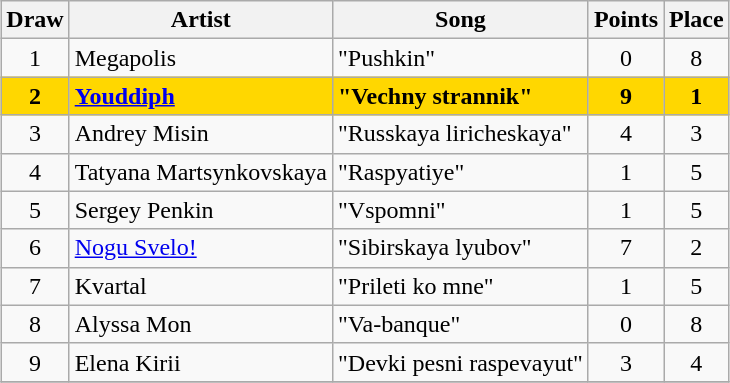<table class="sortable wikitable" style="margin: 1em auto 1em auto; text-align:center">
<tr>
<th>Draw</th>
<th>Artist</th>
<th>Song</th>
<th>Points</th>
<th>Place</th>
</tr>
<tr>
<td>1</td>
<td align=left>Megapolis</td>
<td align=left>"Pushkin" </td>
<td>0</td>
<td>8</td>
</tr>
<tr style="font-weight:bold; background:gold;">
<td>2</td>
<td align=left><a href='#'>Youddiph</a></td>
<td align=left>"Vechny strannik" </td>
<td>9</td>
<td>1</td>
</tr>
<tr>
<td>3</td>
<td align=left>Andrey Misin</td>
<td align=left>"Russkaya liricheskaya" </td>
<td>4</td>
<td>3</td>
</tr>
<tr>
<td>4</td>
<td align=left>Tatyana Martsynkovskaya</td>
<td align=left>"Raspyatiye" </td>
<td>1</td>
<td>5</td>
</tr>
<tr>
<td>5</td>
<td align=left>Sergey Penkin</td>
<td align=left>"Vspomni" </td>
<td>1</td>
<td>5</td>
</tr>
<tr>
<td>6</td>
<td align=left><a href='#'>Nogu Svelo!</a></td>
<td align=left>"Sibirskaya lyubov" </td>
<td>7</td>
<td>2</td>
</tr>
<tr>
<td>7</td>
<td align=left>Kvartal</td>
<td align=left>"Prileti ko mne" </td>
<td>1</td>
<td>5</td>
</tr>
<tr>
<td>8</td>
<td align=left>Alyssa Mon</td>
<td align=left>"Va-banque" </td>
<td>0</td>
<td>8</td>
</tr>
<tr>
<td>9</td>
<td align=left>Elena Kirii</td>
<td align=left>"Devki pesni raspevayut" </td>
<td>3</td>
<td>4</td>
</tr>
<tr>
</tr>
</table>
